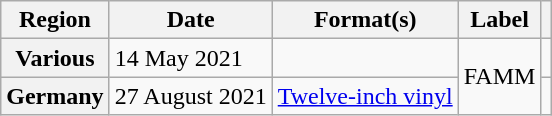<table class="wikitable plainrowheaders">
<tr>
<th scope="col">Region</th>
<th scope="col">Date</th>
<th scope="col">Format(s)</th>
<th scope="col">Label</th>
<th scope="col"></th>
</tr>
<tr>
<th scope="row">Various</th>
<td>14 May 2021</td>
<td></td>
<td rowspan="2">FAMM</td>
<td></td>
</tr>
<tr>
<th scope="row">Germany</th>
<td>27 August 2021</td>
<td><a href='#'>Twelve-inch vinyl</a></td>
<td></td>
</tr>
</table>
